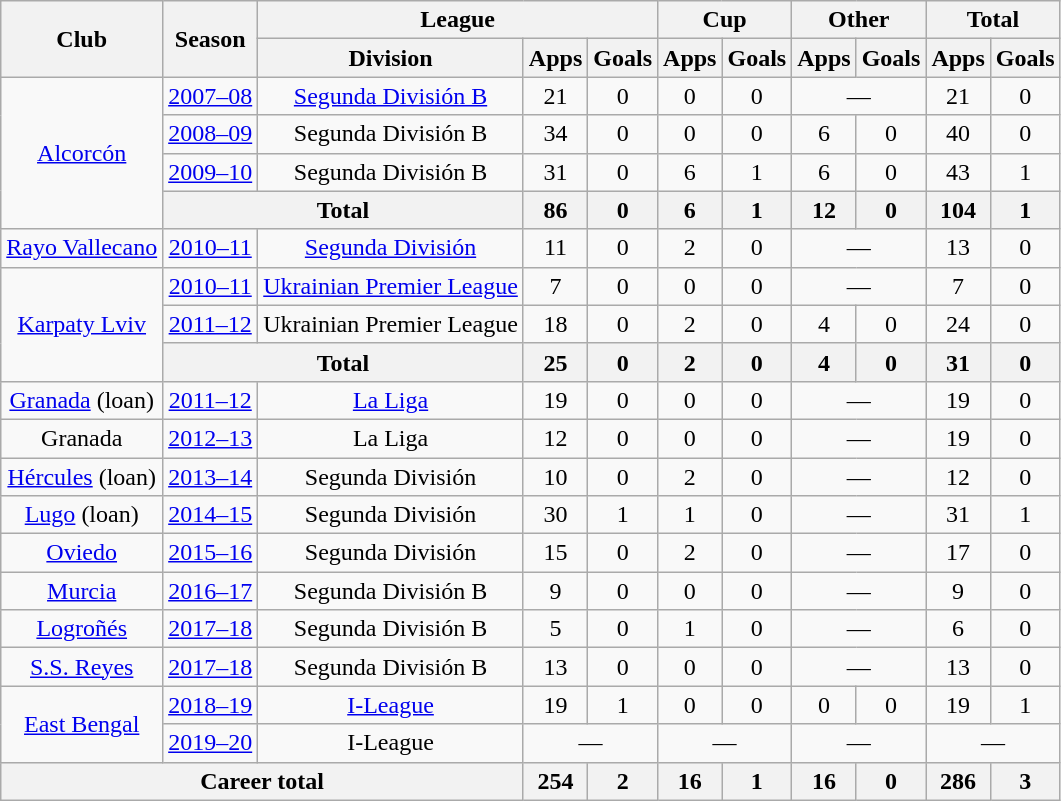<table class="wikitable" style="text-align: center;">
<tr>
<th rowspan="2">Club</th>
<th rowspan="2">Season</th>
<th colspan="3">League</th>
<th colspan="2">Cup</th>
<th colspan="2">Other</th>
<th colspan="2">Total</th>
</tr>
<tr>
<th>Division</th>
<th>Apps</th>
<th>Goals</th>
<th>Apps</th>
<th>Goals</th>
<th>Apps</th>
<th>Goals</th>
<th>Apps</th>
<th>Goals</th>
</tr>
<tr>
<td rowspan="4"><a href='#'>Alcorcón</a></td>
<td><a href='#'>2007–08</a></td>
<td><a href='#'>Segunda División B</a></td>
<td>21</td>
<td>0</td>
<td>0</td>
<td>0</td>
<td colspan="2">—</td>
<td>21</td>
<td>0</td>
</tr>
<tr>
<td><a href='#'>2008–09</a></td>
<td>Segunda División B</td>
<td>34</td>
<td>0</td>
<td>0</td>
<td>0</td>
<td>6</td>
<td>0</td>
<td>40</td>
<td>0</td>
</tr>
<tr>
<td><a href='#'>2009–10</a></td>
<td>Segunda División B</td>
<td>31</td>
<td>0</td>
<td>6</td>
<td>1</td>
<td>6</td>
<td>0</td>
<td>43</td>
<td>1</td>
</tr>
<tr>
<th colspan="2">Total</th>
<th>86</th>
<th>0</th>
<th>6</th>
<th>1</th>
<th>12</th>
<th>0</th>
<th>104</th>
<th>1</th>
</tr>
<tr>
<td><a href='#'>Rayo Vallecano</a></td>
<td><a href='#'>2010–11</a></td>
<td><a href='#'>Segunda División</a></td>
<td>11</td>
<td>0</td>
<td>2</td>
<td>0</td>
<td colspan="2">—</td>
<td>13</td>
<td>0</td>
</tr>
<tr>
<td rowspan="3"><a href='#'>Karpaty Lviv</a></td>
<td><a href='#'>2010–11</a></td>
<td><a href='#'>Ukrainian Premier League</a></td>
<td>7</td>
<td>0</td>
<td>0</td>
<td>0</td>
<td colspan="2">—</td>
<td>7</td>
<td>0</td>
</tr>
<tr>
<td><a href='#'>2011–12</a></td>
<td>Ukrainian Premier League</td>
<td>18</td>
<td>0</td>
<td>2</td>
<td>0</td>
<td>4</td>
<td>0</td>
<td>24</td>
<td>0</td>
</tr>
<tr>
<th colspan="2">Total</th>
<th>25</th>
<th>0</th>
<th>2</th>
<th>0</th>
<th>4</th>
<th>0</th>
<th>31</th>
<th>0</th>
</tr>
<tr>
<td><a href='#'>Granada</a> (loan)</td>
<td><a href='#'>2011–12</a></td>
<td><a href='#'>La Liga</a></td>
<td>19</td>
<td>0</td>
<td>0</td>
<td>0</td>
<td colspan="2">—</td>
<td>19</td>
<td>0</td>
</tr>
<tr>
<td>Granada</td>
<td><a href='#'>2012–13</a></td>
<td>La Liga</td>
<td>12</td>
<td>0</td>
<td>0</td>
<td>0</td>
<td colspan="2">—</td>
<td>19</td>
<td>0</td>
</tr>
<tr>
<td><a href='#'>Hércules</a> (loan)</td>
<td><a href='#'>2013–14</a></td>
<td>Segunda División</td>
<td>10</td>
<td>0</td>
<td>2</td>
<td>0</td>
<td colspan="2">—</td>
<td>12</td>
<td>0</td>
</tr>
<tr>
<td><a href='#'>Lugo</a> (loan)</td>
<td><a href='#'>2014–15</a></td>
<td>Segunda División</td>
<td>30</td>
<td>1</td>
<td>1</td>
<td>0</td>
<td colspan="2">—</td>
<td>31</td>
<td>1</td>
</tr>
<tr>
<td rowspan="1"><a href='#'>Oviedo</a></td>
<td><a href='#'>2015–16</a></td>
<td>Segunda División</td>
<td>15</td>
<td>0</td>
<td>2</td>
<td>0</td>
<td colspan="2">—</td>
<td>17</td>
<td>0</td>
</tr>
<tr>
<td><a href='#'>Murcia</a></td>
<td><a href='#'>2016–17</a></td>
<td>Segunda División B</td>
<td>9</td>
<td>0</td>
<td>0</td>
<td>0</td>
<td colspan="2">—</td>
<td>9</td>
<td>0</td>
</tr>
<tr>
<td><a href='#'>Logroñés</a></td>
<td><a href='#'>2017–18</a></td>
<td>Segunda División B</td>
<td>5</td>
<td>0</td>
<td>1</td>
<td>0</td>
<td colspan="2">—</td>
<td>6</td>
<td>0</td>
</tr>
<tr>
<td><a href='#'>S.S. Reyes</a></td>
<td><a href='#'>2017–18</a></td>
<td>Segunda División B</td>
<td>13</td>
<td>0</td>
<td>0</td>
<td>0</td>
<td colspan="2">—</td>
<td>13</td>
<td>0</td>
</tr>
<tr>
<td rowspan="2"><a href='#'>East Bengal</a></td>
<td><a href='#'>2018–19</a></td>
<td><a href='#'>I-League</a></td>
<td>19</td>
<td>1</td>
<td>0</td>
<td>0</td>
<td>0</td>
<td>0</td>
<td>19</td>
<td>1</td>
</tr>
<tr>
<td><a href='#'>2019–20</a></td>
<td>I-League</td>
<td colspan="2">—</td>
<td colspan="2">—</td>
<td colspan="2">—</td>
<td colspan="2">—</td>
</tr>
<tr>
<th colspan="3">Career total</th>
<th>254</th>
<th>2</th>
<th>16</th>
<th>1</th>
<th>16</th>
<th>0</th>
<th>286</th>
<th>3</th>
</tr>
</table>
